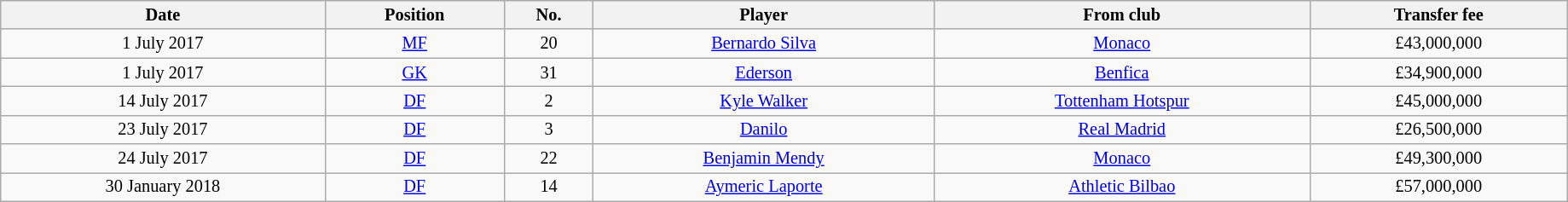<table class="wikitable sortable" style="width:97%; text-align:center; font-size:85%; text-align:centre">
<tr>
<th>Date</th>
<th>Position</th>
<th>No.</th>
<th>Player</th>
<th>From club</th>
<th>Transfer fee</th>
</tr>
<tr>
<td>1 July 2017</td>
<td><a href='#'>MF</a></td>
<td>20</td>
<td> <a href='#'>Bernardo Silva</a></td>
<td> <a href='#'>Monaco</a></td>
<td>£43,000,000</td>
</tr>
<tr>
<td>1 July 2017</td>
<td><a href='#'>GK</a></td>
<td>31</td>
<td> <a href='#'>Ederson</a></td>
<td> <a href='#'>Benfica</a></td>
<td>£34,900,000</td>
</tr>
<tr>
<td>14 July 2017</td>
<td><a href='#'>DF</a></td>
<td>2</td>
<td> <a href='#'>Kyle Walker</a></td>
<td> <a href='#'>Tottenham Hotspur</a></td>
<td>£45,000,000</td>
</tr>
<tr>
<td>23 July 2017</td>
<td><a href='#'>DF</a></td>
<td>3</td>
<td> <a href='#'>Danilo</a></td>
<td> <a href='#'>Real Madrid</a></td>
<td>£26,500,000</td>
</tr>
<tr>
<td>24 July 2017</td>
<td><a href='#'>DF</a></td>
<td>22</td>
<td> <a href='#'>Benjamin Mendy</a></td>
<td> <a href='#'>Monaco</a></td>
<td>£49,300,000</td>
</tr>
<tr>
<td>30 January 2018</td>
<td><a href='#'>DF</a></td>
<td>14</td>
<td> <a href='#'>Aymeric Laporte</a></td>
<td> <a href='#'>Athletic Bilbao</a></td>
<td>£57,000,000</td>
</tr>
</table>
